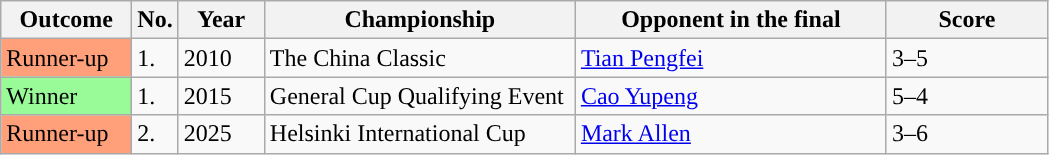<table class="wikitable sortable">
<tr>
<th style="width:80px;">Outcome</th>
<th style="width:20px;">No.</th>
<th style="width:50px;">Year</th>
<th style="width:200px;">Championship</th>
<th style="width:200px;">Opponent in the final</th>
<th style="width:100px;">Score</th>
</tr>
<tr>
<td style="background:#FFA07A">Runner-up</td>
<td>1.</td>
<td>2010</td>
<td>The China Classic</td>
<td> <a href='#'>Tian Pengfei</a></td>
<td>3–5</td>
</tr>
<tr>
<td style="background:#98FB98">Winner</td>
<td>1.</td>
<td>2015</td>
<td>General Cup Qualifying Event</td>
<td> <a href='#'>Cao Yupeng</a></td>
<td>5–4</td>
</tr>
<tr>
<td style="background:#FFA07A">Runner-up</td>
<td>2.</td>
<td>2025</td>
<td>Helsinki International Cup</td>
<td> <a href='#'>Mark Allen</a></td>
<td>3–6</td>
</tr>
</table>
